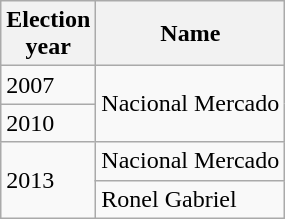<table class=wikitable>
<tr>
<th>Election<br>year</th>
<th>Name</th>
</tr>
<tr>
<td>2007</td>
<td rowspan=2>Nacional Mercado</td>
</tr>
<tr>
<td>2010</td>
</tr>
<tr>
<td rowspan=2>2013</td>
<td>Nacional Mercado</td>
</tr>
<tr>
<td>Ronel Gabriel</td>
</tr>
</table>
